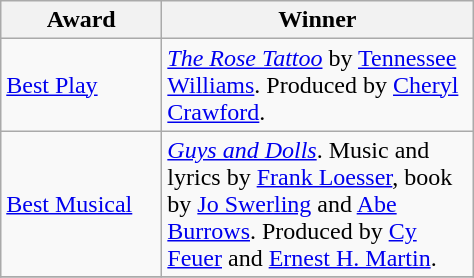<table class="wikitable">
<tr>
<th width="100"><strong>Award</strong></th>
<th width="200"><strong>Winner</strong></th>
</tr>
<tr>
<td><a href='#'>Best Play</a></td>
<td><em><a href='#'>The Rose Tattoo</a></em> by <a href='#'>Tennessee Williams</a>. Produced by <a href='#'>Cheryl Crawford</a>.</td>
</tr>
<tr>
<td><a href='#'>Best Musical</a></td>
<td><em><a href='#'>Guys and Dolls</a></em>. Music and lyrics by <a href='#'>Frank Loesser</a>, book by <a href='#'>Jo Swerling</a> and <a href='#'>Abe Burrows</a>. Produced by <a href='#'>Cy Feuer</a> and <a href='#'>Ernest H. Martin</a>.</td>
</tr>
<tr>
</tr>
</table>
